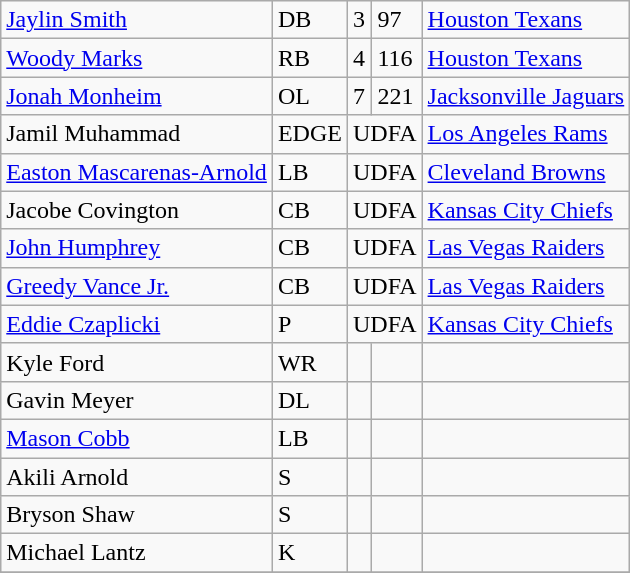<table class="wikitable" text-align:center;>
<tr>
<td><a href='#'>Jaylin Smith</a></td>
<td>DB</td>
<td>3</td>
<td>97</td>
<td><a href='#'>Houston Texans</a></td>
</tr>
<tr>
<td><a href='#'>Woody Marks</a></td>
<td>RB</td>
<td>4</td>
<td>116</td>
<td><a href='#'>Houston Texans</a></td>
</tr>
<tr>
<td><a href='#'>Jonah Monheim</a></td>
<td>OL</td>
<td>7</td>
<td>221</td>
<td><a href='#'>Jacksonville Jaguars</a></td>
</tr>
<tr>
<td>Jamil Muhammad</td>
<td>EDGE</td>
<td colspan="2">UDFA</td>
<td><a href='#'>Los Angeles Rams</a></td>
</tr>
<tr>
<td><a href='#'>Easton Mascarenas-Arnold</a></td>
<td>LB</td>
<td colspan="2">UDFA</td>
<td><a href='#'>Cleveland Browns</a></td>
</tr>
<tr>
<td>Jacobe Covington</td>
<td>CB</td>
<td colspan="2">UDFA</td>
<td><a href='#'>Kansas City Chiefs</a></td>
</tr>
<tr>
<td><a href='#'>John Humphrey</a></td>
<td>CB</td>
<td colspan="2">UDFA</td>
<td><a href='#'>Las Vegas Raiders</a></td>
</tr>
<tr>
<td><a href='#'>Greedy Vance Jr.</a></td>
<td>CB</td>
<td colspan="2">UDFA</td>
<td><a href='#'>Las Vegas Raiders</a></td>
</tr>
<tr>
<td><a href='#'>Eddie Czaplicki</a></td>
<td>P</td>
<td colspan="2">UDFA</td>
<td><a href='#'>Kansas City Chiefs</a></td>
</tr>
<tr>
<td>Kyle Ford</td>
<td>WR</td>
<td></td>
<td></td>
<td></td>
</tr>
<tr>
<td>Gavin Meyer</td>
<td>DL</td>
<td></td>
<td></td>
<td></td>
</tr>
<tr>
<td><a href='#'>Mason Cobb</a></td>
<td>LB</td>
<td></td>
<td></td>
<td></td>
</tr>
<tr>
<td>Akili Arnold</td>
<td>S</td>
<td></td>
<td></td>
<td></td>
</tr>
<tr>
<td>Bryson Shaw</td>
<td>S</td>
<td></td>
<td></td>
<td></td>
</tr>
<tr>
<td>Michael Lantz</td>
<td>K</td>
<td></td>
<td></td>
<td></td>
</tr>
<tr>
</tr>
</table>
